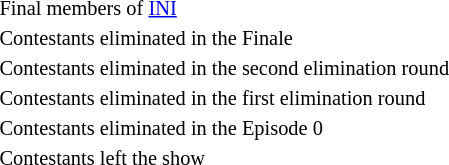<table class="toccolours" style="font-size: 85%; white-space: nowrap;">
<tr>
<td></td>
<td>Final members of <a href='#'>INI</a></td>
</tr>
<tr>
<td></td>
<td>Contestants eliminated in the Finale</td>
</tr>
<tr>
<td></td>
<td>Contestants eliminated in the second elimination round</td>
</tr>
<tr>
<td></td>
<td>Contestants eliminated in the first elimination round</td>
</tr>
<tr>
<td></td>
<td>Contestants eliminated in the Episode 0</td>
</tr>
<tr>
<td></td>
<td>Contestants left the show</td>
</tr>
</table>
